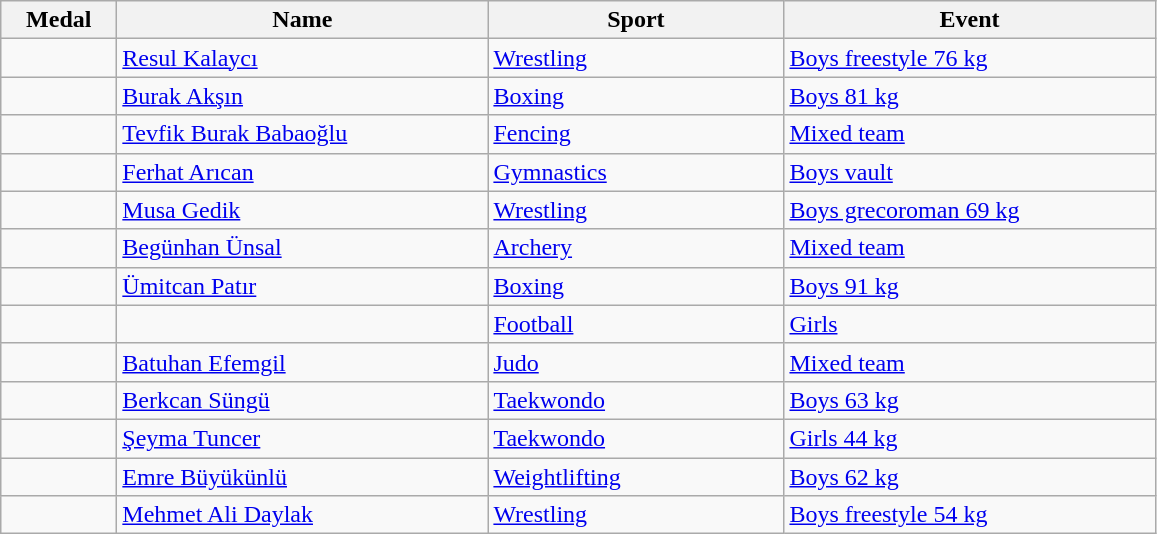<table class="wikitable sortable" style="text-align:left;">
<tr>
<th width="70">Medal</th>
<th width="240">Name</th>
<th width="190">Sport</th>
<th width="240">Event</th>
</tr>
<tr>
<td></td>
<td><a href='#'>Resul Kalaycı</a></td>
<td><a href='#'>Wrestling</a></td>
<td><a href='#'>Boys freestyle 76 kg</a></td>
</tr>
<tr>
<td></td>
<td><a href='#'>Burak Akşın</a></td>
<td><a href='#'>Boxing</a></td>
<td><a href='#'>Boys 81 kg</a></td>
</tr>
<tr>
<td></td>
<td><a href='#'>Tevfik Burak Babaoğlu</a></td>
<td><a href='#'>Fencing</a></td>
<td><a href='#'>Mixed team</a></td>
</tr>
<tr>
<td></td>
<td><a href='#'>Ferhat Arıcan</a></td>
<td><a href='#'>Gymnastics</a></td>
<td><a href='#'>Boys vault</a></td>
</tr>
<tr>
<td></td>
<td><a href='#'>Musa Gedik</a></td>
<td><a href='#'>Wrestling</a></td>
<td><a href='#'>Boys grecoroman 69 kg</a></td>
</tr>
<tr>
<td></td>
<td><a href='#'>Begünhan Ünsal</a></td>
<td><a href='#'>Archery</a></td>
<td><a href='#'>Mixed team</a></td>
</tr>
<tr>
<td></td>
<td><a href='#'>Ümitcan Patır</a></td>
<td><a href='#'>Boxing</a></td>
<td><a href='#'>Boys 91 kg</a></td>
</tr>
<tr>
<td></td>
<td><br></td>
<td><a href='#'>Football</a></td>
<td><a href='#'>Girls</a></td>
</tr>
<tr>
<td></td>
<td><a href='#'>Batuhan Efemgil</a></td>
<td><a href='#'>Judo</a></td>
<td><a href='#'>Mixed team</a></td>
</tr>
<tr>
<td></td>
<td><a href='#'>Berkcan Süngü</a></td>
<td><a href='#'>Taekwondo</a></td>
<td><a href='#'>Boys 63 kg</a></td>
</tr>
<tr>
<td></td>
<td><a href='#'>Şeyma Tuncer</a></td>
<td><a href='#'>Taekwondo</a></td>
<td><a href='#'>Girls 44 kg</a></td>
</tr>
<tr>
<td></td>
<td><a href='#'>Emre Büyükünlü</a></td>
<td><a href='#'>Weightlifting</a></td>
<td><a href='#'>Boys 62 kg</a></td>
</tr>
<tr>
<td></td>
<td><a href='#'>Mehmet Ali Daylak</a></td>
<td><a href='#'>Wrestling</a></td>
<td><a href='#'>Boys freestyle 54 kg</a></td>
</tr>
</table>
